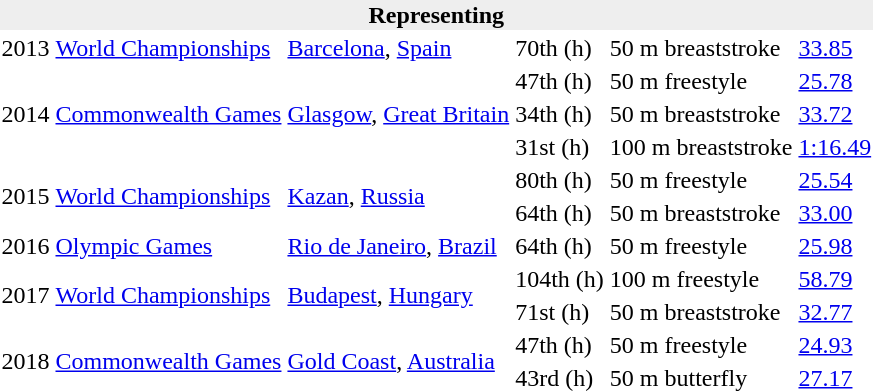<table>
<tr>
<th bgcolor="#eeeeee" colspan="6">Representing </th>
</tr>
<tr>
<td>2013</td>
<td><a href='#'>World Championships</a></td>
<td align=left> <a href='#'>Barcelona</a>, <a href='#'>Spain</a></td>
<td>70th (h)</td>
<td>50 m breaststroke</td>
<td><a href='#'>33.85</a></td>
</tr>
<tr>
<td rowspan=3>2014</td>
<td rowspan=3><a href='#'>Commonwealth Games</a></td>
<td rowspan=3 align=left> <a href='#'>Glasgow</a>, <a href='#'>Great Britain</a></td>
<td>47th (h)</td>
<td>50 m freestyle</td>
<td><a href='#'>25.78</a></td>
</tr>
<tr>
<td>34th (h)</td>
<td>50 m breaststroke</td>
<td><a href='#'>33.72</a></td>
</tr>
<tr>
<td>31st (h)</td>
<td>100 m breaststroke</td>
<td><a href='#'>1:16.49</a></td>
</tr>
<tr>
<td rowspan=2>2015</td>
<td rowspan=2><a href='#'>World Championships</a></td>
<td rowspan=2 align=left> <a href='#'>Kazan</a>, <a href='#'>Russia</a></td>
<td>80th (h)</td>
<td>50 m freestyle</td>
<td><a href='#'>25.54</a></td>
</tr>
<tr>
<td>64th (h)</td>
<td>50 m breaststroke</td>
<td><a href='#'>33.00</a></td>
</tr>
<tr>
<td>2016</td>
<td><a href='#'>Olympic Games</a></td>
<td align=left> <a href='#'>Rio de Janeiro</a>, <a href='#'>Brazil</a></td>
<td>64th (h)</td>
<td>50 m freestyle</td>
<td><a href='#'>25.98</a></td>
</tr>
<tr>
<td rowspan=2>2017</td>
<td rowspan=2><a href='#'>World Championships</a></td>
<td rowspan=2 align=left> <a href='#'>Budapest</a>, <a href='#'>Hungary</a></td>
<td>104th (h)</td>
<td>100 m freestyle</td>
<td><a href='#'>58.79</a></td>
</tr>
<tr>
<td>71st (h)</td>
<td>50 m breaststroke</td>
<td><a href='#'>32.77</a></td>
</tr>
<tr>
<td rowspan=2>2018</td>
<td rowspan=2><a href='#'>Commonwealth Games</a></td>
<td rowspan=2 align=left> <a href='#'>Gold Coast</a>, <a href='#'>Australia</a></td>
<td>47th (h)</td>
<td>50 m freestyle</td>
<td><a href='#'>24.93</a></td>
</tr>
<tr>
<td>43rd (h)</td>
<td>50 m butterfly</td>
<td><a href='#'>27.17</a></td>
</tr>
</table>
